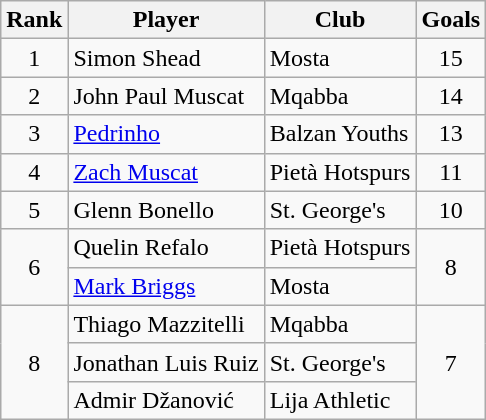<table class="wikitable" style="text-align:center">
<tr>
<th>Rank</th>
<th>Player</th>
<th>Club</th>
<th>Goals</th>
</tr>
<tr>
<td rowspan="1">1</td>
<td align="left"> Simon Shead</td>
<td align="left">Mosta</td>
<td rowspan="1">15</td>
</tr>
<tr>
<td rowspan="1">2</td>
<td align="left"> John Paul Muscat</td>
<td align="left">Mqabba</td>
<td rowspan="1">14</td>
</tr>
<tr>
<td rowspan="1">3</td>
<td align="left"> <a href='#'>Pedrinho</a></td>
<td align="left">Balzan Youths</td>
<td rowspan="1">13</td>
</tr>
<tr>
<td rowspan="1">4</td>
<td align="left"> <a href='#'>Zach Muscat</a></td>
<td align="left">Pietà Hotspurs</td>
<td rowspan="1">11</td>
</tr>
<tr>
<td rowspan="1">5</td>
<td align="left"> Glenn Bonello</td>
<td align="left">St. George's</td>
<td rowspan="1">10</td>
</tr>
<tr>
<td rowspan="2">6</td>
<td align="left"> Quelin Refalo</td>
<td align="left">Pietà Hotspurs</td>
<td rowspan="2">8</td>
</tr>
<tr>
<td align="left"> <a href='#'>Mark Briggs</a></td>
<td align="left">Mosta</td>
</tr>
<tr>
<td rowspan="3">8</td>
<td align="left"> Thiago Mazzitelli</td>
<td align="left">Mqabba</td>
<td rowspan="3">7</td>
</tr>
<tr>
<td align="left"> Jonathan Luis Ruiz</td>
<td align="left">St. George's</td>
</tr>
<tr>
<td align="left"> Admir Džanović</td>
<td align="left">Lija Athletic</td>
</tr>
</table>
